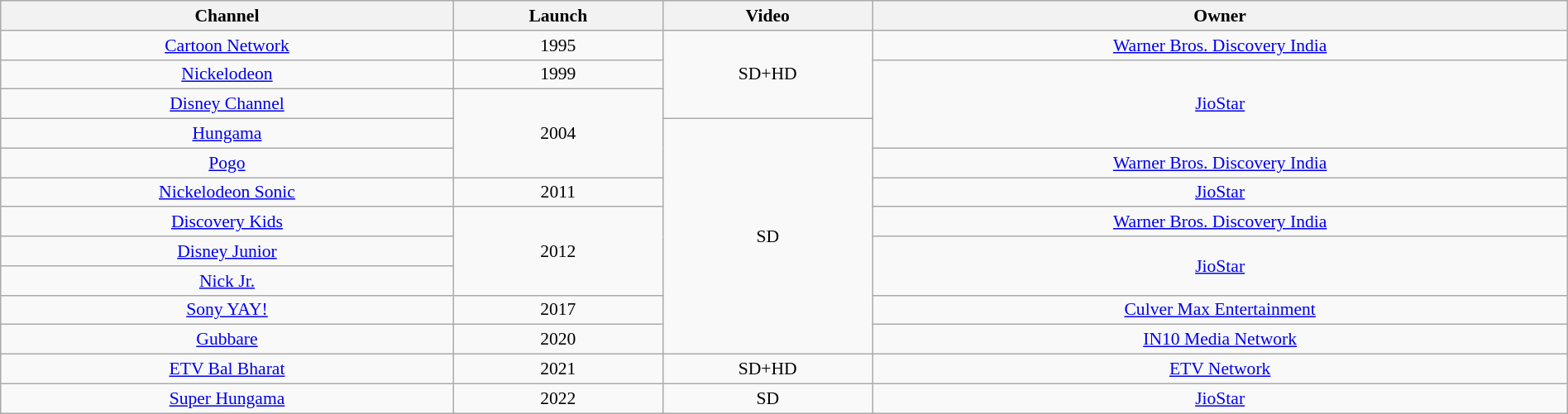<table class="wikitable sortable" style="border-collapse:collapse; font-size: 90%; text-align:center" width="100%">
<tr>
<th>Channel</th>
<th>Launch</th>
<th>Video</th>
<th>Owner</th>
</tr>
<tr>
<td><a href='#'>Cartoon Network</a></td>
<td>1995</td>
<td rowspan="3">SD+HD</td>
<td><a href='#'>Warner Bros. Discovery India</a></td>
</tr>
<tr>
<td><a href='#'>Nickelodeon</a></td>
<td>1999</td>
<td rowspan="3"><a href='#'>JioStar</a></td>
</tr>
<tr>
<td><a href='#'>Disney Channel</a></td>
<td rowspan="3">2004</td>
</tr>
<tr>
<td><a href='#'>Hungama</a></td>
<td rowspan="8">SD</td>
</tr>
<tr>
<td><a href='#'>Pogo</a></td>
<td><a href='#'>Warner Bros. Discovery India</a></td>
</tr>
<tr>
<td><a href='#'>Nickelodeon Sonic</a></td>
<td>2011</td>
<td><a href='#'>JioStar</a></td>
</tr>
<tr>
<td><a href='#'>Discovery Kids</a></td>
<td rowspan="3">2012</td>
<td><a href='#'>Warner Bros. Discovery India</a></td>
</tr>
<tr>
<td><a href='#'>Disney Junior</a></td>
<td rowspan="2"><a href='#'>JioStar</a></td>
</tr>
<tr>
<td><a href='#'>Nick Jr.</a></td>
</tr>
<tr>
<td><a href='#'>Sony YAY!</a></td>
<td>2017</td>
<td><a href='#'>Culver Max Entertainment</a></td>
</tr>
<tr>
<td><a href='#'>Gubbare</a></td>
<td>2020</td>
<td><a href='#'>IN10 Media Network</a></td>
</tr>
<tr>
<td><a href='#'>ETV Bal Bharat</a></td>
<td>2021</td>
<td>SD+HD</td>
<td><a href='#'>ETV Network</a></td>
</tr>
<tr>
<td><a href='#'>Super Hungama</a></td>
<td>2022</td>
<td rowspan="2">SD</td>
<td><a href='#'>JioStar</a></td>
</tr>
</table>
